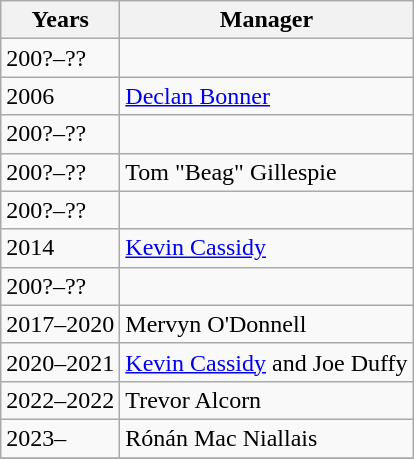<table class="wikitable">
<tr>
<th>Years</th>
<th>Manager</th>
</tr>
<tr>
<td>200?–??</td>
<td></td>
</tr>
<tr>
<td> 2006</td>
<td><a href='#'>Declan Bonner</a></td>
</tr>
<tr>
<td>200?–??</td>
<td></td>
</tr>
<tr>
<td>200?–??</td>
<td>Tom "Beag" Gillespie</td>
</tr>
<tr>
<td>200?–??</td>
<td></td>
</tr>
<tr>
<td> 2014</td>
<td><a href='#'>Kevin Cassidy</a></td>
</tr>
<tr>
<td>200?–??</td>
<td></td>
</tr>
<tr>
<td>2017–2020</td>
<td>Mervyn O'Donnell</td>
</tr>
<tr>
<td>2020–2021</td>
<td><a href='#'>Kevin Cassidy</a> and Joe Duffy</td>
</tr>
<tr>
<td>2022–2022</td>
<td>Trevor Alcorn</td>
</tr>
<tr>
<td>2023–</td>
<td>Rónán Mac Niallais</td>
</tr>
<tr>
</tr>
</table>
